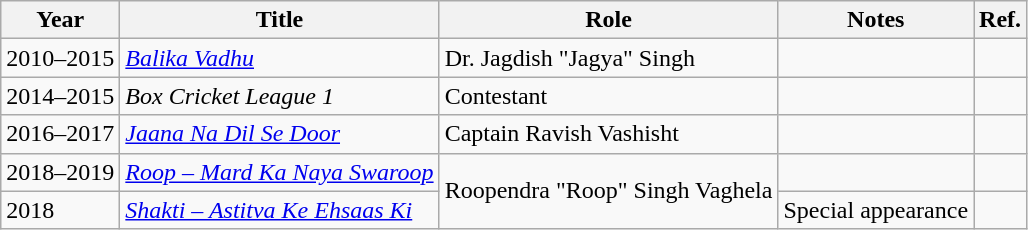<table class="wikitable">
<tr>
<th>Year</th>
<th>Title</th>
<th>Role</th>
<th>Notes</th>
<th>Ref.</th>
</tr>
<tr>
<td>2010–2015</td>
<td><em><a href='#'>Balika Vadhu</a></em></td>
<td>Dr. Jagdish "Jagya" Singh</td>
<td></td>
<td></td>
</tr>
<tr>
<td>2014–2015</td>
<td><em>Box Cricket League 1</em></td>
<td>Contestant</td>
<td></td>
<td style="text-align:center;"></td>
</tr>
<tr>
<td>2016–2017</td>
<td><em><a href='#'>Jaana Na Dil Se Door</a></em></td>
<td>Captain Ravish Vashisht</td>
<td></td>
<td></td>
</tr>
<tr>
<td>2018–2019</td>
<td><em><a href='#'>Roop – Mard Ka Naya Swaroop</a></em></td>
<td rowspan="2">Roopendra "Roop" Singh Vaghela</td>
<td></td>
<td></td>
</tr>
<tr>
<td>2018</td>
<td><em><a href='#'>Shakti – Astitva Ke Ehsaas Ki</a></em></td>
<td>Special appearance</td>
<td></td>
</tr>
</table>
